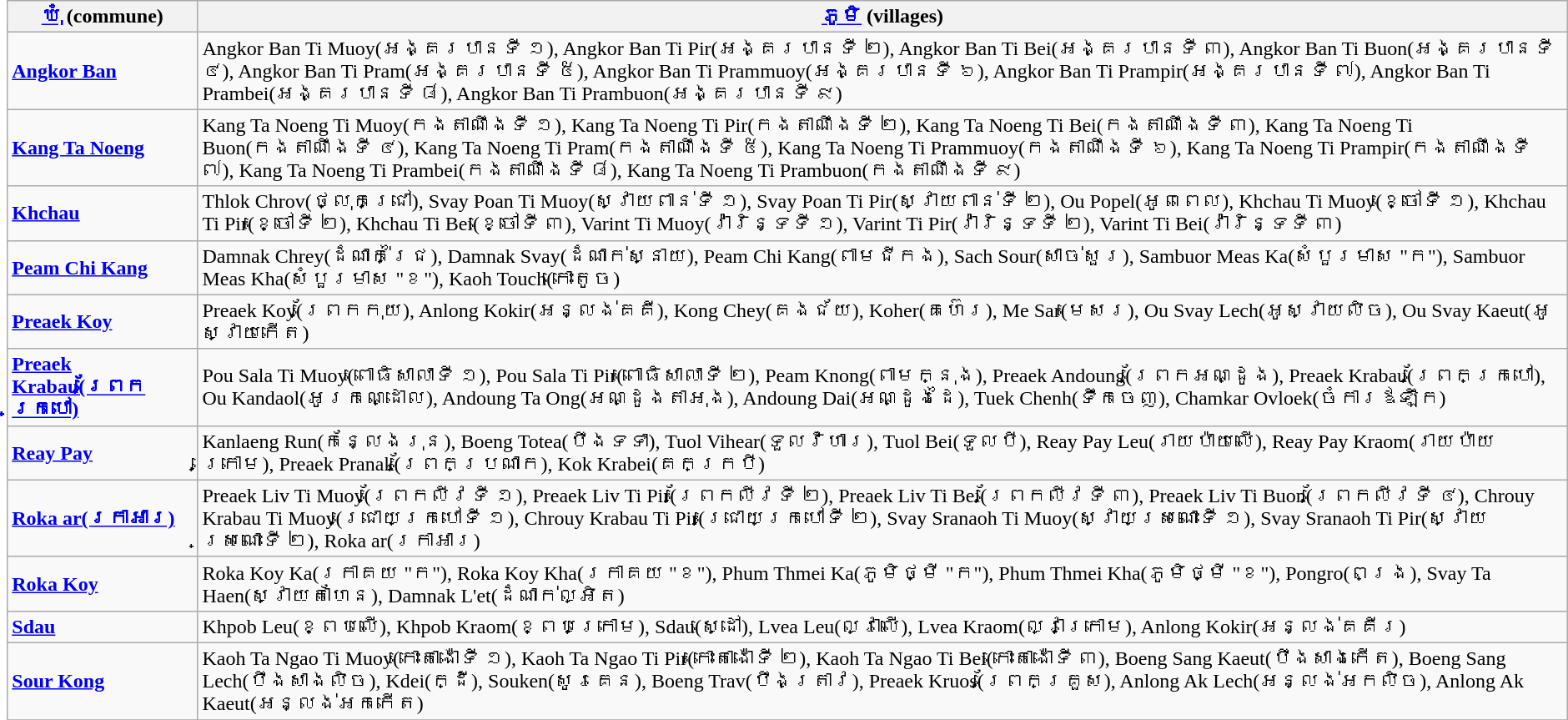<table class="wikitable">
<tr>
<th><a href='#'>ឃុំ</a> (commune)</th>
<th><a href='#'>ភូមិ</a> (villages)</th>
</tr>
<tr>
<td><strong><a href='#'>Angkor Ban</a></strong></td>
<td>Angkor Ban Ti Muoy(អង្គរបានទី ១), Angkor Ban Ti Pir(អង្គរបានទី ២), Angkor Ban Ti Bei(អង្គរបានទី ៣), Angkor Ban Ti Buon(អង្គរបានទី ៤), Angkor Ban Ti Pram(អង្គរបានទី ៥), Angkor Ban Ti Prammuoy(អង្គរបានទី ៦), Angkor Ban Ti Prampir(អង្គរបានទី ៧), Angkor Ban Ti Prambei(អង្គរបានទី ៨), Angkor Ban Ti Prambuon(អង្គរបានទី ៩)</td>
</tr>
<tr>
<td><strong><a href='#'>Kang Ta Noeng</a></strong></td>
<td>Kang Ta Noeng Ti Muoy(កងតាណឹងទី ១), Kang Ta Noeng Ti Pir(កងតាណឹងទី ២), Kang Ta Noeng Ti Bei(កងតាណឹងទី ៣), Kang Ta Noeng Ti Buon(កងតាណឹងទី ៤), Kang Ta Noeng Ti Pram(កងតាណឹងទី ៥), Kang Ta Noeng Ti Prammuoy(កងតាណឹងទី ៦), Kang Ta Noeng Ti Prampir(កងតាណឹងទី ៧), Kang Ta Noeng Ti Prambei(កងតាណឹងទី ៨), Kang Ta Noeng Ti Prambuon(កងតាណឹងទី ៩)</td>
</tr>
<tr>
<td><strong><a href='#'>Khchau</a></strong></td>
<td>Thlok Chrov(ថ្លុកជ្រៅ), Svay Poan Ti Muoy(ស្វាយពាន់ទី ១), Svay Poan Ti Pir(ស្វាយពាន់ទី ២), Ou Popel(អូពពេល), Khchau Ti Muoy(ខ្ចៅទី ១), Khchau Ti Pir(ខ្ចៅទី ២), Khchau Ti Bei(ខ្ចៅទី ៣), Varint Ti Muoy(វ៉ារិន្ទទី ១), Varint Ti Pir(វ៉ារិន្ទទី ២), Varint Ti Bei(វ៉ារិន្ទទី ៣)</td>
</tr>
<tr>
<td><strong><a href='#'>Peam Chi Kang</a></strong></td>
<td>Damnak Chrey(ដំណាក់ជ្រៃ), Damnak Svay(ដំណាក់ស្នាយ), Peam Chi Kang(ពាមជីកង), Sach Sour(សាច់សួរ), Sambuor Meas Ka(សំបួរមាស "ក"), Sambuor Meas Kha(សំបួរមាស "ខ"), Kaoh Touch(កោះតូច)</td>
</tr>
<tr>
<td><strong><a href='#'>Preaek Koy</a></strong></td>
<td>Preaek Koy(ព្រែកកុយ), Anlong Kokir(អន្លង់គគី), Kong Chey(គងជ័យ), Koher(គហ៊េរ), Me Sar(មេសរ), Ou Svay Lech(អូស្វាយលិច), Ou Svay Kaeut(អូស្វាយកើត)</td>
</tr>
<tr>
<td><strong><a href='#'>Preaek Krabau(ព្រែកក្របៅ)</a></strong></td>
<td>Pou Sala Ti Muoy(ពោធិសាលាទី ១), Pou Sala Ti Pir(ពោធិសាលាទី ២), Peam Knong(ពាមក្នុង), Preaek Andoung(ព្រែកអណ្ដូង), Preaek Krabau(ព្រែកក្របៅ), Ou Kandaol(អូរកណ្ដោល), Andoung Ta Ong(អណ្ដូងតាអុង), Andoung Dai(អណ្ដូងដៃ), Tuek Chenh(ទឹកចេញ), Chamkar Ovloek(ចំការឪឡឹក)</td>
</tr>
<tr>
<td><strong><a href='#'>Reay Pay</a></strong></td>
<td>Kanlaeng Run(កន្លែងរុន), Boeng Totea(បឹងទទា), Tuol Vihear(ទួលវិហារ), Tuol Bei(ទួលបី), Reay Pay Leu(រាយប៉ាយលើ), Reay Pay Kraom(រាយប៉ាយក្រោម), Preaek Pranak(ព្រែកប្រណាក), Kok Krabei(គកក្របី)</td>
</tr>
<tr>
<td><strong><a href='#'>Roka ar(រកាអារ)</a></strong></td>
<td>Preaek Liv Ti Muoy(ព្រែកលីវទី ១), Preaek Liv Ti Pir(ព្រែកលីវទី ២), Preaek Liv Ti Bei(ព្រែកលីវទី ៣), Preaek Liv Ti Buon(ព្រែកលីវទី ៤), Chrouy Krabau Ti Muoy(ជ្រោយក្របៅទី ១), Chrouy Krabau Ti Pir(ជ្រោយក្របៅទី ២), Svay Sranaoh Ti Muoy(ស្វាយស្រណោះទី ១), Svay Sranaoh Ti Pir(ស្វាយស្រណោះទី ២), Roka ar(រកាអារ)</td>
</tr>
<tr>
<td><strong><a href='#'>Roka Koy</a></strong></td>
<td>Roka Koy Ka(រកាគយ "ក"), Roka Koy Kha(រកាគយ "ខ"), Phum Thmei Ka(ភូមិថ្មី "ក"), Phum Thmei Kha(ភូមិថ្មី "ខ"), Pongro(ពង្រ), Svay Ta Haen(ស្វាយតាហែន), Damnak L'et(ដំណាក់ល្អិត)</td>
</tr>
<tr>
<td><strong><a href='#'>Sdau</a></strong></td>
<td>Khpob Leu(ខ្ពបលើ), Khpob Kraom(ខ្ពបក្រោម), Sdau(ស្ដៅ), Lvea Leu(ល្វាលើ), Lvea Kraom(ល្វាក្រោម), Anlong Kokir(អន្លង់គគីរ)</td>
</tr>
<tr>
<td><strong><a href='#'>Sour Kong</a></strong></td>
<td>Kaoh Ta Ngao Ti Muoy(កោះតាង៉ោទី ១), Kaoh Ta Ngao Ti Pir(កោះតាង៉ោទី ២), Kaoh Ta Ngao Ti Bei(កោះតាង៉ោទី ៣), Boeng Sang Kaeut(បឹងសាងកើត), Boeng Sang Lech(បឹងសាងលិច), Kdei(ក្ដី), Souken(សូរគេន), Boeng Trav(បឹងត្រាវ), Preaek Kruos(ព្រែកគ្រួស), Anlong Ak Lech(អន្លង់អកលិច), Anlong Ak Kaeut(អន្លង់អកកើត)</td>
</tr>
<tr>
</tr>
</table>
